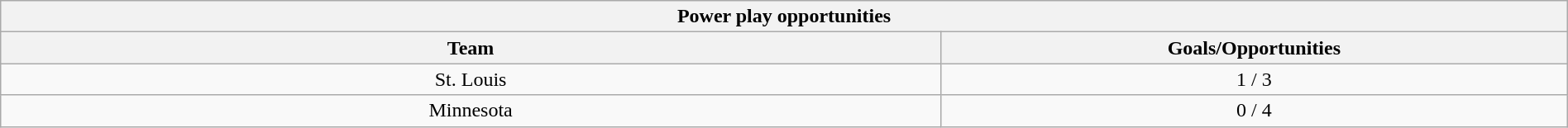<table class="wikitable" style="width:100%;text-align: center;">
<tr>
<th colspan=2>Power play opportunities</th>
</tr>
<tr>
<th style="width:60%;">Team</th>
<th style="width:40%;">Goals/Opportunities</th>
</tr>
<tr>
<td>St. Louis</td>
<td>1 / 3</td>
</tr>
<tr>
<td>Minnesota</td>
<td>0 / 4</td>
</tr>
</table>
